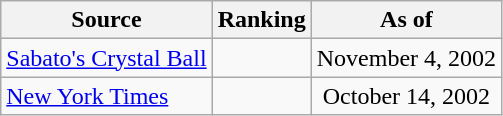<table class="wikitable" style="text-align:center">
<tr>
<th>Source</th>
<th>Ranking</th>
<th>As of</th>
</tr>
<tr>
<td align=left><a href='#'>Sabato's Crystal Ball</a></td>
<td></td>
<td>November 4, 2002</td>
</tr>
<tr>
<td align=left><a href='#'>New York Times</a></td>
<td></td>
<td>October 14, 2002</td>
</tr>
</table>
